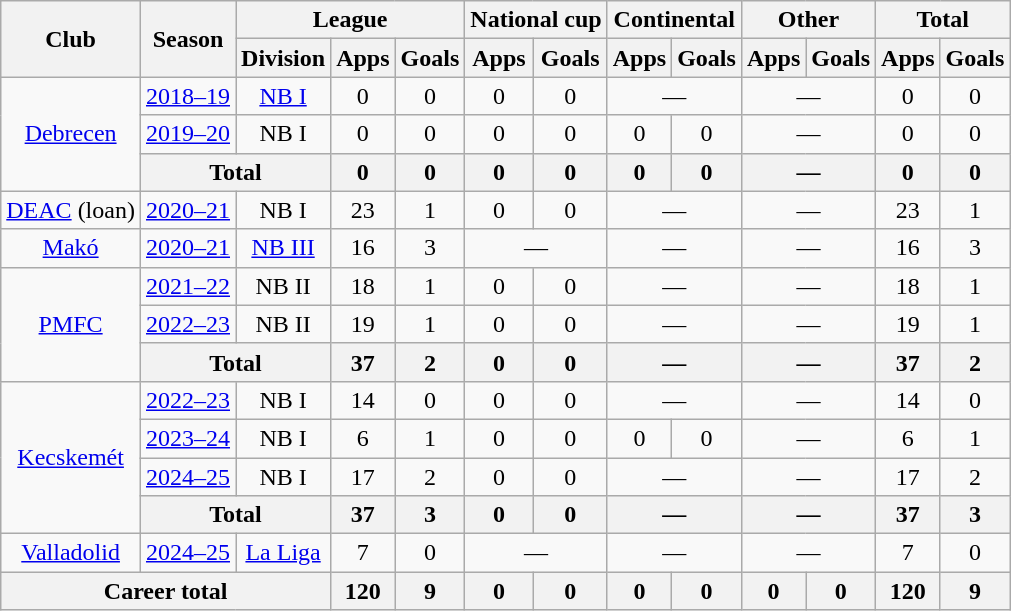<table class="wikitable" style="text-align:center">
<tr>
<th rowspan="2">Club</th>
<th rowspan="2">Season</th>
<th colspan="3">League</th>
<th colspan="2">National cup</th>
<th colspan="2">Continental</th>
<th colspan="2">Other</th>
<th colspan="2">Total</th>
</tr>
<tr>
<th>Division</th>
<th>Apps</th>
<th>Goals</th>
<th>Apps</th>
<th>Goals</th>
<th>Apps</th>
<th>Goals</th>
<th>Apps</th>
<th>Goals</th>
<th>Apps</th>
<th>Goals</th>
</tr>
<tr>
<td rowspan="3"><a href='#'>Debrecen</a></td>
<td><a href='#'>2018–19</a></td>
<td><a href='#'>NB I</a></td>
<td>0</td>
<td>0</td>
<td>0</td>
<td>0</td>
<td colspan="2">—</td>
<td colspan="2">—</td>
<td>0</td>
<td>0</td>
</tr>
<tr>
<td><a href='#'>2019–20</a></td>
<td>NB I</td>
<td>0</td>
<td>0</td>
<td>0</td>
<td>0</td>
<td>0</td>
<td>0</td>
<td colspan="2">—</td>
<td>0</td>
<td>0</td>
</tr>
<tr>
<th colspan="2">Total</th>
<th>0</th>
<th>0</th>
<th>0</th>
<th>0</th>
<th>0</th>
<th>0</th>
<th colspan="2">—</th>
<th>0</th>
<th>0</th>
</tr>
<tr>
<td><a href='#'>DEAC</a> (loan)</td>
<td><a href='#'>2020–21</a></td>
<td>NB I</td>
<td>23</td>
<td>1</td>
<td>0</td>
<td>0</td>
<td colspan="2">—</td>
<td colspan="2">—</td>
<td>23</td>
<td>1</td>
</tr>
<tr>
<td><a href='#'>Makó</a></td>
<td><a href='#'>2020–21</a></td>
<td><a href='#'>NB III</a></td>
<td>16</td>
<td>3</td>
<td colspan="2">—</td>
<td colspan="2">—</td>
<td colspan="2">—</td>
<td>16</td>
<td>3</td>
</tr>
<tr>
<td rowspan="3"><a href='#'>PMFC</a></td>
<td><a href='#'>2021–22</a></td>
<td>NB II</td>
<td>18</td>
<td>1</td>
<td>0</td>
<td>0</td>
<td colspan="2">—</td>
<td colspan="2">—</td>
<td>18</td>
<td>1</td>
</tr>
<tr>
<td><a href='#'>2022–23</a></td>
<td>NB II</td>
<td>19</td>
<td>1</td>
<td>0</td>
<td>0</td>
<td colspan="2">—</td>
<td colspan="2">—</td>
<td>19</td>
<td>1</td>
</tr>
<tr>
<th colspan="2">Total</th>
<th>37</th>
<th>2</th>
<th>0</th>
<th>0</th>
<th colspan="2">—</th>
<th colspan="2">—</th>
<th>37</th>
<th>2</th>
</tr>
<tr>
<td rowspan="4"><a href='#'>Kecskemét</a></td>
<td><a href='#'>2022–23</a></td>
<td>NB I</td>
<td>14</td>
<td>0</td>
<td>0</td>
<td>0</td>
<td colspan="2">—</td>
<td colspan="2">—</td>
<td>14</td>
<td>0</td>
</tr>
<tr>
<td><a href='#'>2023–24</a></td>
<td>NB I</td>
<td>6</td>
<td>1</td>
<td>0</td>
<td>0</td>
<td>0</td>
<td>0</td>
<td colspan="2">—</td>
<td>6</td>
<td>1</td>
</tr>
<tr>
<td><a href='#'>2024–25</a></td>
<td>NB I</td>
<td>17</td>
<td>2</td>
<td>0</td>
<td>0</td>
<td colspan="2">—</td>
<td colspan="2">—</td>
<td>17</td>
<td>2</td>
</tr>
<tr>
<th colspan="2">Total</th>
<th>37</th>
<th>3</th>
<th>0</th>
<th>0</th>
<th colspan="2">—</th>
<th colspan="2">—</th>
<th>37</th>
<th>3</th>
</tr>
<tr>
<td><a href='#'>Valladolid</a></td>
<td><a href='#'>2024–25</a></td>
<td><a href='#'>La Liga</a></td>
<td>7</td>
<td>0</td>
<td colspan="2">—</td>
<td colspan="2">—</td>
<td colspan="2">—</td>
<td>7</td>
<td>0</td>
</tr>
<tr>
<th colspan="3">Career total</th>
<th>120</th>
<th>9</th>
<th>0</th>
<th>0</th>
<th>0</th>
<th>0</th>
<th>0</th>
<th>0</th>
<th>120</th>
<th>9</th>
</tr>
</table>
